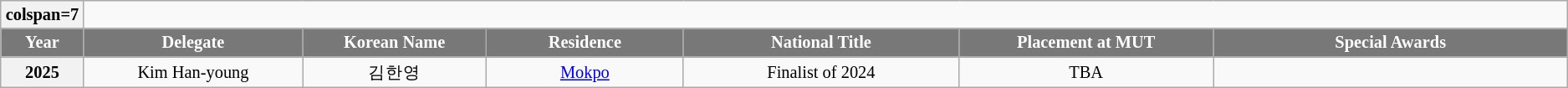<table class="wikitable sortable" style="font-size: 85%; text-align:center">
<tr>
<th>colspan=7 </th>
</tr>
<tr>
<th width="60" style="background-color:#787878;color:#FFFFFF;">Year</th>
<th width="180" style="background-color:#787878;color:#FFFFFF;">Delegate</th>
<th width="150" style="background-color:#787878;color:#FFFFFF;">Korean Name</th>
<th width="160" style="background-color:#787878;color:#FFFFFF;">Residence</th>
<th width="230" style="background-color:#787878;color:#FFFFFF;">National Title</th>
<th width="210" style="background-color:#787878;color:#FFFFFF;">Placement at MUT</th>
<th width="300" style="background-color:#787878;color:#FFFFFF;">Special Awards</th>
</tr>
<tr>
<th>2025</th>
<td>Kim Han-young</td>
<td>김한영</td>
<td><a href='#'>Mokpo</a></td>
<td>Finalist of 2024</td>
<td>TBA</td>
<td></td>
</tr>
</table>
